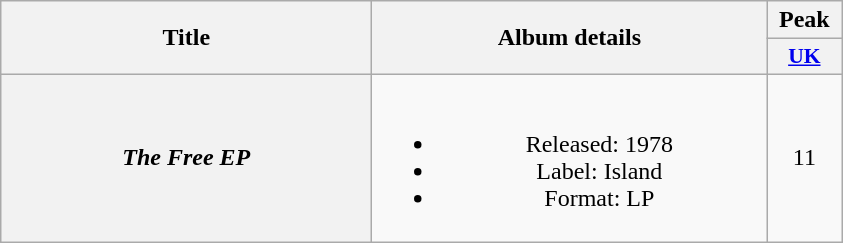<table class="wikitable plainrowheaders" style="text-align:center;">
<tr>
<th scope="col" rowspan="2" style="width:15em;">Title</th>
<th scope="col" rowspan="2" style="width:16em;">Album details</th>
<th scope="col" colspan="1">Peak</th>
</tr>
<tr>
<th scope="col" style="width:3em;font-size:90%;"><a href='#'>UK</a><br></th>
</tr>
<tr>
<th scope="row"><em>The Free EP</em></th>
<td><br><ul><li>Released: 1978</li><li>Label: Island</li><li>Format: LP</li></ul></td>
<td>11</td>
</tr>
</table>
